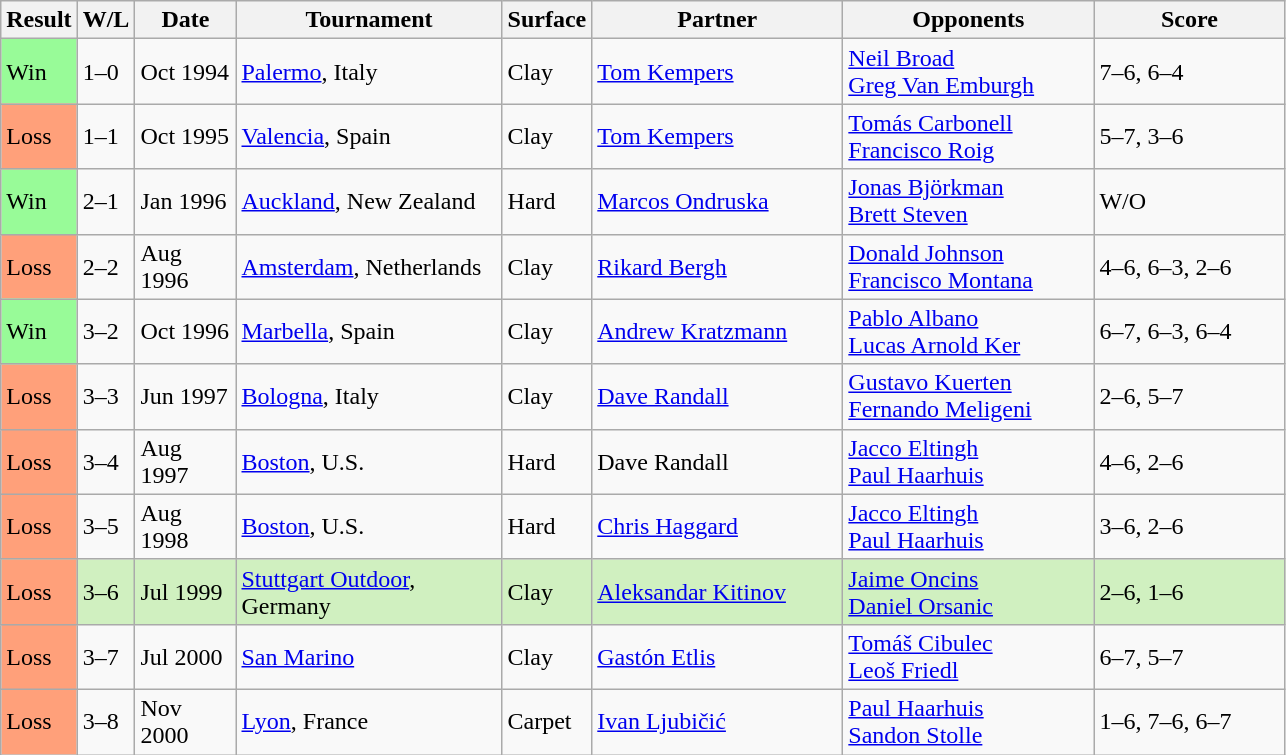<table class="sortable wikitable">
<tr>
<th style="width:40px">Result</th>
<th style="width:30px" class="unsortable">W/L</th>
<th style="width:60px">Date</th>
<th style="width:170px">Tournament</th>
<th style="width:50px">Surface</th>
<th style="width:160px">Partner</th>
<th style="width:160px">Opponents</th>
<th style="width:120px" class="unsortable">Score</th>
</tr>
<tr>
<td style="background:#98fb98;">Win</td>
<td>1–0</td>
<td>Oct 1994</td>
<td><a href='#'>Palermo</a>, Italy</td>
<td>Clay</td>
<td> <a href='#'>Tom Kempers</a></td>
<td> <a href='#'>Neil Broad</a> <br>  <a href='#'>Greg Van Emburgh</a></td>
<td>7–6, 6–4</td>
</tr>
<tr>
<td style="background:#ffa07a;">Loss</td>
<td>1–1</td>
<td>Oct 1995</td>
<td><a href='#'>Valencia</a>, Spain</td>
<td>Clay</td>
<td> <a href='#'>Tom Kempers</a></td>
<td> <a href='#'>Tomás Carbonell</a> <br>  <a href='#'>Francisco Roig</a></td>
<td>5–7, 3–6</td>
</tr>
<tr>
<td style="background:#98fb98;">Win</td>
<td>2–1</td>
<td>Jan 1996</td>
<td><a href='#'>Auckland</a>, New Zealand</td>
<td>Hard</td>
<td> <a href='#'>Marcos Ondruska</a></td>
<td> <a href='#'>Jonas Björkman</a> <br>  <a href='#'>Brett Steven</a></td>
<td>W/O</td>
</tr>
<tr>
<td style="background:#ffa07a;">Loss</td>
<td>2–2</td>
<td>Aug 1996</td>
<td><a href='#'>Amsterdam</a>, Netherlands</td>
<td>Clay</td>
<td> <a href='#'>Rikard Bergh</a></td>
<td> <a href='#'>Donald Johnson</a> <br>  <a href='#'>Francisco Montana</a></td>
<td>4–6, 6–3, 2–6</td>
</tr>
<tr>
<td style="background:#98fb98;">Win</td>
<td>3–2</td>
<td>Oct 1996</td>
<td><a href='#'>Marbella</a>, Spain</td>
<td>Clay</td>
<td> <a href='#'>Andrew Kratzmann</a></td>
<td> <a href='#'>Pablo Albano</a> <br>  <a href='#'>Lucas Arnold Ker</a></td>
<td>6–7, 6–3, 6–4</td>
</tr>
<tr>
<td style="background:#ffa07a;">Loss</td>
<td>3–3</td>
<td>Jun 1997</td>
<td><a href='#'>Bologna</a>, Italy</td>
<td>Clay</td>
<td> <a href='#'>Dave Randall</a></td>
<td> <a href='#'>Gustavo Kuerten</a> <br>  <a href='#'>Fernando Meligeni</a></td>
<td>2–6, 5–7</td>
</tr>
<tr>
<td style="background:#ffa07a;">Loss</td>
<td>3–4</td>
<td>Aug 1997</td>
<td><a href='#'>Boston</a>, U.S.</td>
<td>Hard</td>
<td> Dave Randall</td>
<td> <a href='#'>Jacco Eltingh</a> <br>  <a href='#'>Paul Haarhuis</a></td>
<td>4–6, 2–6</td>
</tr>
<tr>
<td style="background:#ffa07a;">Loss</td>
<td>3–5</td>
<td>Aug 1998</td>
<td><a href='#'>Boston</a>, U.S.</td>
<td>Hard</td>
<td> <a href='#'>Chris Haggard</a></td>
<td> <a href='#'>Jacco Eltingh</a> <br>  <a href='#'>Paul Haarhuis</a></td>
<td>3–6, 2–6</td>
</tr>
<tr bgcolor=#d0f0c0>
<td style="background:#ffa07a;">Loss</td>
<td>3–6</td>
<td>Jul 1999</td>
<td><a href='#'>Stuttgart Outdoor</a>, Germany</td>
<td>Clay</td>
<td> <a href='#'>Aleksandar Kitinov</a></td>
<td> <a href='#'>Jaime Oncins</a> <br>  <a href='#'>Daniel Orsanic</a></td>
<td>2–6, 1–6</td>
</tr>
<tr>
<td style="background:#ffa07a;">Loss</td>
<td>3–7</td>
<td>Jul 2000</td>
<td><a href='#'>San Marino</a></td>
<td>Clay</td>
<td> <a href='#'>Gastón Etlis</a></td>
<td> <a href='#'>Tomáš Cibulec</a> <br>  <a href='#'>Leoš Friedl</a></td>
<td>6–7, 5–7</td>
</tr>
<tr>
<td style="background:#ffa07a;">Loss</td>
<td>3–8</td>
<td>Nov 2000</td>
<td><a href='#'>Lyon</a>, France</td>
<td>Carpet</td>
<td> <a href='#'>Ivan Ljubičić</a></td>
<td> <a href='#'>Paul Haarhuis</a> <br>  <a href='#'>Sandon Stolle</a></td>
<td>1–6, 7–6, 6–7</td>
</tr>
</table>
